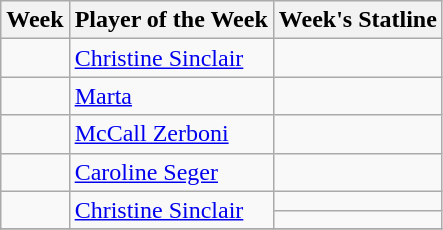<table class=wikitable>
<tr>
<th>Week</th>
<th>Player of the Week</th>
<th>Week's Statline</th>
</tr>
<tr>
<td align=center></td>
<td> <a href='#'>Christine Sinclair</a></td>
<td></td>
</tr>
<tr>
<td align=center></td>
<td> <a href='#'>Marta</a></td>
<td></td>
</tr>
<tr>
<td align=center></td>
<td> <a href='#'>McCall Zerboni</a></td>
<td></td>
</tr>
<tr>
<td align=center></td>
<td> <a href='#'>Caroline Seger</a></td>
<td></td>
</tr>
<tr>
<td rowspan=2 align=center></td>
<td rowspan=2> <a href='#'>Christine Sinclair</a></td>
<td></td>
</tr>
<tr>
<td></td>
</tr>
<tr>
</tr>
</table>
